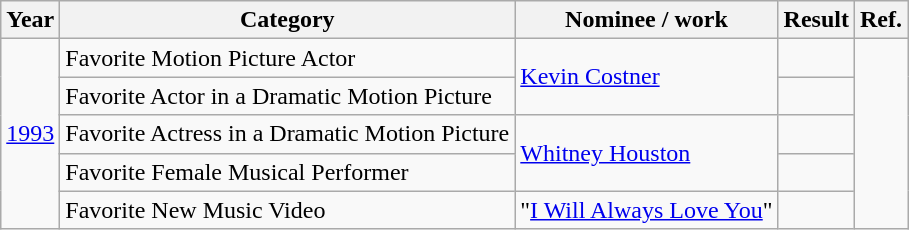<table class="wikitable">
<tr>
<th>Year</th>
<th>Category</th>
<th>Nominee / work</th>
<th>Result</th>
<th>Ref.</th>
</tr>
<tr>
<td rowspan="5"><a href='#'>1993</a></td>
<td>Favorite Motion Picture Actor</td>
<td rowspan="2"><a href='#'>Kevin Costner</a></td>
<td></td>
<td rowspan="5" align="center"></td>
</tr>
<tr>
<td>Favorite Actor in a Dramatic Motion Picture</td>
<td></td>
</tr>
<tr>
<td>Favorite Actress in a Dramatic Motion Picture</td>
<td rowspan="2"><a href='#'>Whitney Houston</a></td>
<td></td>
</tr>
<tr>
<td>Favorite Female Musical Performer</td>
<td></td>
</tr>
<tr>
<td>Favorite New Music Video</td>
<td>"<a href='#'>I Will Always Love You</a>"</td>
<td></td>
</tr>
</table>
